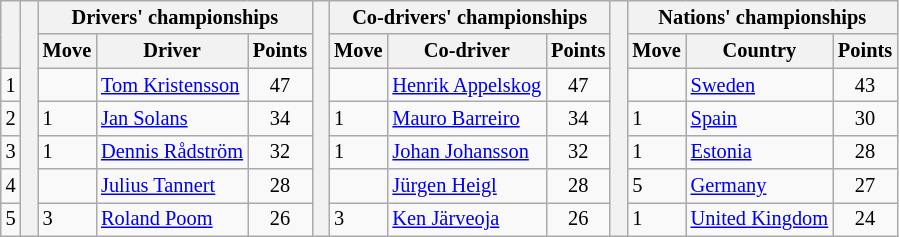<table class="wikitable" style="font-size:85%;">
<tr>
<th rowspan="2"></th>
<th rowspan="7" style="width:5px;"></th>
<th colspan="3">Drivers' championships</th>
<th rowspan="7" style="width:5px;"></th>
<th colspan="3">Co-drivers' championships</th>
<th rowspan="7" style="width:5px;"></th>
<th colspan="3">Nations' championships</th>
</tr>
<tr>
<th>Move</th>
<th>Driver</th>
<th>Points</th>
<th>Move</th>
<th>Co-driver</th>
<th>Points</th>
<th>Move</th>
<th>Country</th>
<th>Points</th>
</tr>
<tr>
<td align="center">1</td>
<td></td>
<td nowrap><a href='#'>Tom Kristensson</a></td>
<td align="center">47</td>
<td></td>
<td nowrap><a href='#'>Henrik Appelskog</a></td>
<td align="center">47</td>
<td></td>
<td><a href='#'>Sweden</a></td>
<td align="center">43</td>
</tr>
<tr>
<td align="center">2</td>
<td> 1</td>
<td><a href='#'>Jan Solans</a></td>
<td align="center">34</td>
<td> 1</td>
<td><a href='#'>Mauro Barreiro</a></td>
<td align="center">34</td>
<td> 1</td>
<td><a href='#'>Spain</a></td>
<td align="center">30</td>
</tr>
<tr>
<td align="center">3</td>
<td> 1</td>
<td nowrap><a href='#'>Dennis Rådström</a></td>
<td align="center">32</td>
<td> 1</td>
<td nowrap><a href='#'>Johan Johansson</a></td>
<td align="center">32</td>
<td> 1</td>
<td><a href='#'>Estonia</a></td>
<td align="center">28</td>
</tr>
<tr>
<td align="center">4</td>
<td></td>
<td><a href='#'>Julius Tannert</a></td>
<td align="center">28</td>
<td></td>
<td><a href='#'>Jürgen Heigl</a></td>
<td align="center">28</td>
<td> 5</td>
<td><a href='#'>Germany</a></td>
<td align="center">27</td>
</tr>
<tr>
<td align="center">5</td>
<td> 3</td>
<td><a href='#'>Roland Poom</a></td>
<td align="center">26</td>
<td> 3</td>
<td><a href='#'>Ken Järveoja</a></td>
<td align="center">26</td>
<td> 1</td>
<td><a href='#'>United Kingdom</a></td>
<td align="center">24</td>
</tr>
</table>
